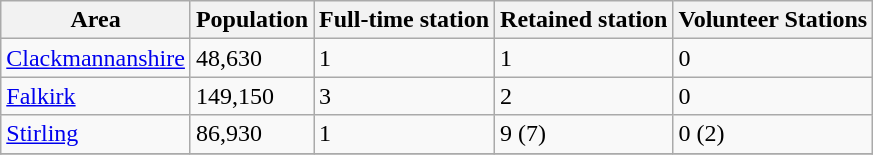<table class=wikitable>
<tr>
<th>Area</th>
<th>Population</th>
<th>Full-time station</th>
<th>Retained station</th>
<th>Volunteer Stations</th>
</tr>
<tr>
<td><a href='#'>Clackmannanshire</a></td>
<td>48,630</td>
<td>1</td>
<td>1</td>
<td>0</td>
</tr>
<tr>
<td><a href='#'>Falkirk</a></td>
<td>149,150</td>
<td>3</td>
<td>2</td>
<td>0</td>
</tr>
<tr>
<td><a href='#'>Stirling</a></td>
<td>86,930</td>
<td>1</td>
<td>9 (7)</td>
<td>0 (2)</td>
</tr>
<tr>
</tr>
</table>
